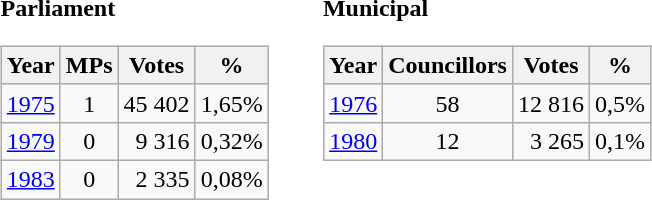<table>
<tr>
<td><strong>Parliament</strong><br><table class="wikitable">
<tr style="background:#efefef;">
<th align="center">Year</th>
<th align="center">MPs</th>
<th align="center">Votes</th>
<th align="center">%</th>
</tr>
<tr>
<td align="center"><a href='#'>1975</a></td>
<td align="center">1</td>
<td align="right">45 402</td>
<td align="center">1,65%</td>
</tr>
<tr>
<td align="center"><a href='#'>1979</a></td>
<td align="center">0</td>
<td align="right">9 316</td>
<td align="center">0,32%</td>
</tr>
<tr>
<td align="center"><a href='#'>1983</a></td>
<td align="center">0</td>
<td align="right">2 335</td>
<td align="center">0,08%</td>
</tr>
</table>
</td>
<td> </td>
<td> </td>
<td valign="top"><strong>Municipal</strong><br><table class="wikitable">
<tr style="background:#efefef;">
<th align="center">Year</th>
<th align="center">Councillors</th>
<th align="center">Votes</th>
<th align="center">%</th>
</tr>
<tr>
<td align="center"><a href='#'>1976</a></td>
<td align="center">58</td>
<td align="right">12 816</td>
<td align="center">0,5%</td>
</tr>
<tr>
<td align="center"><a href='#'>1980</a></td>
<td align="center">12</td>
<td align="right">3 265</td>
<td align="center">0,1%</td>
</tr>
</table>
</td>
</tr>
</table>
